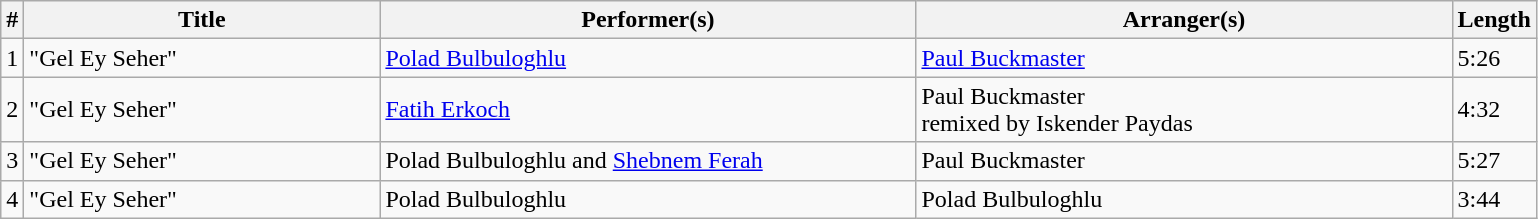<table class="wikitable">
<tr>
<th style="text-align:center;">#</th>
<th style="text-align:center; width:230px;">Title</th>
<th style="text-align:center; width:350px;">Performer(s)</th>
<th style="text-align:center; width:350px;">Arranger(s)</th>
<th style="text-align:center;">Length</th>
</tr>
<tr>
<td>1</td>
<td>"Gel Ey Seher"</td>
<td><a href='#'>Polad Bulbuloghlu</a></td>
<td><a href='#'>Paul Buckmaster</a></td>
<td>5:26</td>
</tr>
<tr>
<td>2</td>
<td>"Gel Ey Seher"</td>
<td><a href='#'>Fatih Erkoch</a></td>
<td>Paul Buckmaster<br>remixed by Iskender Paydas</td>
<td>4:32</td>
</tr>
<tr>
<td>3</td>
<td>"Gel Ey Seher"</td>
<td>Polad Bulbuloghlu and <a href='#'>Shebnem Ferah</a></td>
<td>Paul Buckmaster</td>
<td>5:27</td>
</tr>
<tr>
<td>4</td>
<td>"Gel Ey Seher"</td>
<td>Polad Bulbuloghlu</td>
<td>Polad Bulbuloghlu</td>
<td>3:44</td>
</tr>
</table>
